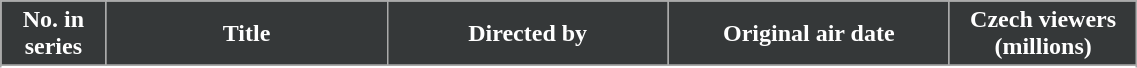<table class="wikitable plainrowheaders" style="width: 60%; margin-right: 0;">
<tr>
<th scope=col style="background: #353839; color: #fff; text-align:center;" width=5%>No. in<br>series</th>
<th scope=col style="background: #353839; color: #fff; text-align:center;" width=15%>Title</th>
<th scope=col style="background: #353839; color: #fff; text-align:center;" width=15%>Directed by</th>
<th scope=col style="background: #353839; color: #fff; text-align:center;" width=15%>Original air date</th>
<th scope=col style="background: #353839; color: #fff; text-align:center;" width=10%>Czech viewers<br>(millions)</th>
</tr>
<tr>
</tr>
<tr>
</tr>
</table>
